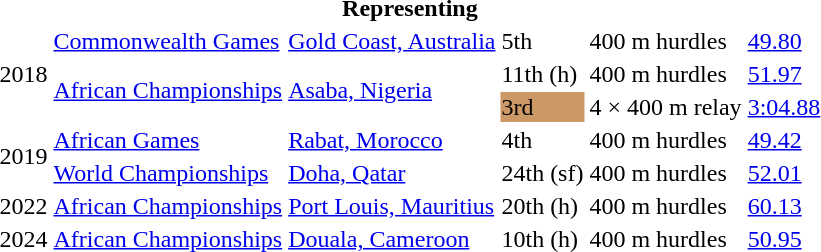<table>
<tr>
<th colspan="6">Representing </th>
</tr>
<tr>
<td rowspan=3>2018</td>
<td><a href='#'>Commonwealth Games</a></td>
<td><a href='#'>Gold Coast, Australia</a></td>
<td>5th</td>
<td>400 m hurdles</td>
<td><a href='#'>49.80</a></td>
</tr>
<tr>
<td rowspan=2><a href='#'>African Championships</a></td>
<td rowspan=2><a href='#'>Asaba, Nigeria</a></td>
<td>11th (h)</td>
<td>400 m hurdles</td>
<td><a href='#'>51.97</a></td>
</tr>
<tr>
<td bgcolor=cc9966>3rd</td>
<td>4 × 400 m relay</td>
<td><a href='#'>3:04.88</a></td>
</tr>
<tr>
<td rowspan=2>2019</td>
<td><a href='#'>African Games</a></td>
<td><a href='#'>Rabat, Morocco</a></td>
<td>4th</td>
<td>400 m hurdles</td>
<td><a href='#'>49.42</a></td>
</tr>
<tr>
<td><a href='#'>World Championships</a></td>
<td><a href='#'>Doha, Qatar</a></td>
<td>24th (sf)</td>
<td>400 m hurdles</td>
<td><a href='#'>52.01</a></td>
</tr>
<tr>
<td>2022</td>
<td><a href='#'>African Championships</a></td>
<td><a href='#'>Port Louis, Mauritius</a></td>
<td>20th (h)</td>
<td>400 m hurdles</td>
<td><a href='#'>60.13</a></td>
</tr>
<tr>
<td>2024</td>
<td><a href='#'>African Championships</a></td>
<td><a href='#'>Douala, Cameroon</a></td>
<td>10th (h)</td>
<td>400 m hurdles</td>
<td><a href='#'>50.95</a></td>
</tr>
</table>
